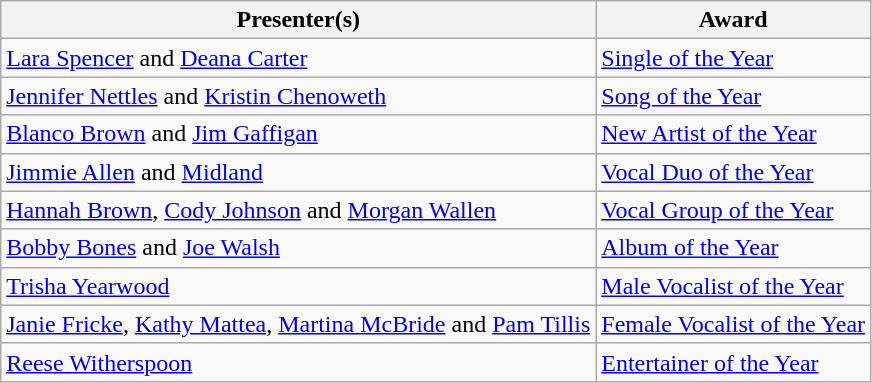<table class="wikitable">
<tr>
<th>Presenter(s)</th>
<th>Award</th>
</tr>
<tr>
<td><a href='#'>Lara Spencer</a> and <a href='#'>Deana Carter</a></td>
<td><a href='#'>Single of the Year</a></td>
</tr>
<tr>
<td><a href='#'>Jennifer Nettles</a> and <a href='#'>Kristin Chenoweth</a></td>
<td><a href='#'>Song of the Year</a></td>
</tr>
<tr>
<td><a href='#'>Blanco Brown</a> and <a href='#'>Jim Gaffigan</a></td>
<td><a href='#'>New Artist of the Year</a></td>
</tr>
<tr>
<td><a href='#'>Jimmie Allen</a> and <a href='#'>Midland</a></td>
<td><a href='#'>Vocal Duo of the Year</a></td>
</tr>
<tr>
<td><a href='#'>Hannah Brown</a>, <a href='#'>Cody Johnson</a> and <a href='#'>Morgan Wallen</a></td>
<td><a href='#'>Vocal Group of the Year</a></td>
</tr>
<tr>
<td><a href='#'>Bobby Bones</a> and <a href='#'>Joe Walsh</a></td>
<td><a href='#'>Album of the Year</a></td>
</tr>
<tr>
<td><a href='#'>Trisha Yearwood</a></td>
<td><a href='#'>Male Vocalist of the Year</a></td>
</tr>
<tr>
<td><a href='#'>Janie Fricke</a>, <a href='#'>Kathy Mattea</a>, <a href='#'>Martina McBride</a> and <a href='#'>Pam Tillis</a></td>
<td><a href='#'>Female Vocalist of the Year</a></td>
</tr>
<tr>
<td><a href='#'>Reese Witherspoon</a></td>
<td><a href='#'>Entertainer of the Year</a></td>
</tr>
</table>
